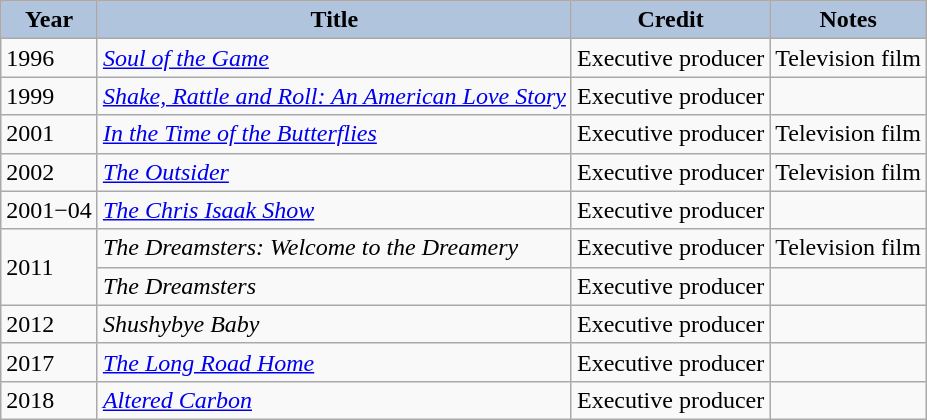<table class="wikitable">
<tr>
<th style="background:#B0C4DE;">Year</th>
<th style="background:#B0C4DE;">Title</th>
<th style="background:#B0C4DE;">Credit</th>
<th style="background:#B0C4DE;">Notes</th>
</tr>
<tr>
<td>1996</td>
<td><em><a href='#'>Soul of the Game</a></em></td>
<td>Executive producer</td>
<td>Television film</td>
</tr>
<tr>
<td>1999</td>
<td><em><a href='#'>Shake, Rattle and Roll: An American Love Story</a></em></td>
<td>Executive producer</td>
<td></td>
</tr>
<tr>
<td>2001</td>
<td><em><a href='#'>In the Time of the Butterflies</a></em></td>
<td>Executive producer</td>
<td>Television film</td>
</tr>
<tr>
<td>2002</td>
<td><em><a href='#'>The Outsider</a></em></td>
<td>Executive producer</td>
<td>Television film</td>
</tr>
<tr>
<td>2001−04</td>
<td><em><a href='#'>The Chris Isaak Show</a></em></td>
<td>Executive producer</td>
<td></td>
</tr>
<tr>
<td rowspan=2>2011</td>
<td><em>The Dreamsters: Welcome to the Dreamery</em></td>
<td>Executive producer</td>
<td>Television film</td>
</tr>
<tr>
<td><em>The Dreamsters</em></td>
<td>Executive producer</td>
<td></td>
</tr>
<tr>
<td>2012</td>
<td><em>Shushybye Baby</em></td>
<td>Executive producer</td>
<td></td>
</tr>
<tr>
<td>2017</td>
<td><em><a href='#'>The Long Road Home</a></em></td>
<td>Executive producer</td>
<td></td>
</tr>
<tr>
<td>2018</td>
<td><em><a href='#'>Altered Carbon</a></em></td>
<td>Executive producer</td>
<td></td>
</tr>
</table>
